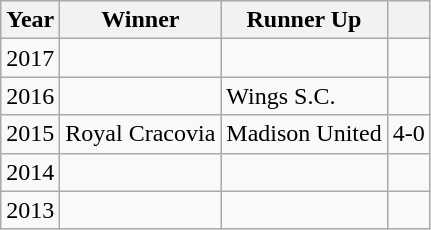<table class="wikitable">
<tr>
<th>Year</th>
<th>Winner</th>
<th>Runner Up</th>
<th></th>
</tr>
<tr>
<td>2017</td>
<td></td>
<td></td>
<td></td>
</tr>
<tr>
<td>2016</td>
<td></td>
<td>Wings S.C.</td>
<td></td>
</tr>
<tr>
<td>2015</td>
<td>Royal Cracovia</td>
<td>Madison United</td>
<td>4-0</td>
</tr>
<tr>
<td>2014</td>
<td></td>
<td></td>
<td></td>
</tr>
<tr>
<td>2013</td>
<td></td>
<td></td>
<td></td>
</tr>
</table>
